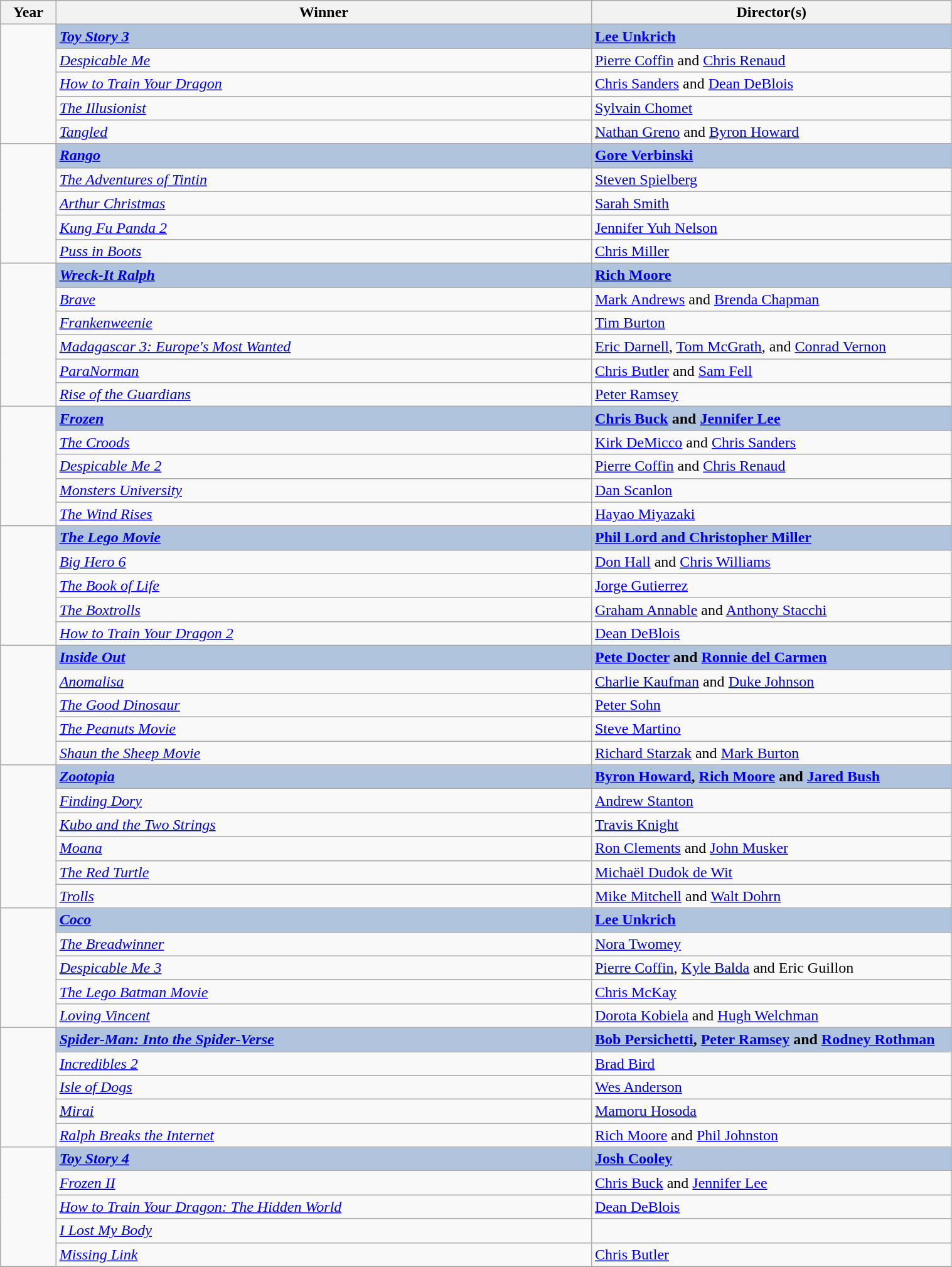<table class="wikitable" width="80%" cellpadding="5">
<tr>
<th width="40"><strong>Year</strong></th>
<th width="450"><strong>Winner</strong></th>
<th width="300"><strong>Director(s)</strong></th>
</tr>
<tr>
<td rowspan="5"></td>
<td style="background:#B0C4DE;"><strong><em><a href='#'>Toy Story 3</a></em></strong></td>
<td style="background:#B0C4DE;"><strong><a href='#'>Lee Unkrich</a></strong></td>
</tr>
<tr>
<td><em><a href='#'>Despicable Me</a></em></td>
<td><a href='#'>Pierre Coffin</a> and <a href='#'>Chris Renaud</a></td>
</tr>
<tr>
<td><em><a href='#'>How to Train Your Dragon</a></em></td>
<td><a href='#'>Chris Sanders</a> and <a href='#'>Dean DeBlois</a></td>
</tr>
<tr>
<td><em><a href='#'>The Illusionist</a></em></td>
<td><a href='#'>Sylvain Chomet</a></td>
</tr>
<tr>
<td><em><a href='#'>Tangled</a></em></td>
<td><a href='#'>Nathan Greno</a> and <a href='#'>Byron Howard</a></td>
</tr>
<tr>
<td rowspan="5"></td>
<td style="background:#B0C4DE;"><strong><em><a href='#'>Rango</a></em></strong></td>
<td style="background:#B0C4DE;"><strong><a href='#'>Gore Verbinski</a></strong></td>
</tr>
<tr>
<td><em><a href='#'>The Adventures of Tintin</a></em></td>
<td><a href='#'>Steven Spielberg</a></td>
</tr>
<tr>
<td><em><a href='#'>Arthur Christmas</a></em></td>
<td><a href='#'>Sarah Smith</a></td>
</tr>
<tr>
<td><em><a href='#'>Kung Fu Panda 2</a></em></td>
<td><a href='#'>Jennifer Yuh Nelson</a></td>
</tr>
<tr>
<td><em><a href='#'>Puss in Boots</a></em></td>
<td><a href='#'>Chris Miller</a></td>
</tr>
<tr>
<td rowspan="6"></td>
<td style="background:#B0C4DE;"><strong><em><a href='#'>Wreck-It Ralph</a></em></strong></td>
<td style="background:#B0C4DE;"><strong><a href='#'>Rich Moore</a></strong></td>
</tr>
<tr>
<td><em><a href='#'>Brave</a></em></td>
<td><a href='#'>Mark Andrews</a> and <a href='#'>Brenda Chapman</a></td>
</tr>
<tr>
<td><em><a href='#'>Frankenweenie</a></em></td>
<td><a href='#'>Tim Burton</a></td>
</tr>
<tr>
<td><em><a href='#'>Madagascar 3: Europe's Most Wanted</a></em></td>
<td><a href='#'>Eric Darnell</a>, <a href='#'>Tom McGrath</a>, and <a href='#'>Conrad Vernon</a></td>
</tr>
<tr>
<td><em><a href='#'>ParaNorman</a></em></td>
<td><a href='#'>Chris Butler</a> and <a href='#'>Sam Fell</a></td>
</tr>
<tr>
<td><em><a href='#'>Rise of the Guardians</a></em></td>
<td><a href='#'>Peter Ramsey</a></td>
</tr>
<tr>
<td rowspan="5"></td>
<td style="background:#B0C4DE;"><strong><em><a href='#'>Frozen</a></em></strong></td>
<td style="background:#B0C4DE;"><strong><a href='#'>Chris Buck</a> and <a href='#'>Jennifer Lee</a></strong></td>
</tr>
<tr>
<td><em><a href='#'>The Croods</a></em></td>
<td><a href='#'>Kirk DeMicco</a> and <a href='#'>Chris Sanders</a></td>
</tr>
<tr>
<td><em><a href='#'>Despicable Me 2</a></em></td>
<td><a href='#'>Pierre Coffin</a> and <a href='#'>Chris Renaud</a></td>
</tr>
<tr>
<td><em><a href='#'>Monsters University</a></em></td>
<td><a href='#'>Dan Scanlon</a></td>
</tr>
<tr>
<td><em><a href='#'>The Wind Rises</a></em></td>
<td><a href='#'>Hayao Miyazaki</a></td>
</tr>
<tr>
<td rowspan="5"></td>
<td style="background:#B0C4DE;"><strong><em><a href='#'>The Lego Movie</a></em></strong></td>
<td style="background:#B0C4DE;"><strong><a href='#'>Phil Lord and Christopher Miller</a></strong></td>
</tr>
<tr>
<td><em><a href='#'>Big Hero 6</a></em></td>
<td><a href='#'>Don Hall</a> and <a href='#'>Chris Williams</a></td>
</tr>
<tr>
<td><em><a href='#'>The Book of Life</a></em></td>
<td><a href='#'>Jorge Gutierrez</a></td>
</tr>
<tr>
<td><em><a href='#'>The Boxtrolls</a></em></td>
<td><a href='#'>Graham Annable</a> and <a href='#'>Anthony Stacchi</a></td>
</tr>
<tr>
<td><em><a href='#'>How to Train Your Dragon 2</a></em></td>
<td><a href='#'>Dean DeBlois</a></td>
</tr>
<tr>
<td rowspan="5"></td>
<td style="background:#B0C4DE;"><strong><em><a href='#'>Inside Out</a></em></strong></td>
<td style="background:#B0C4DE;"><strong><a href='#'>Pete Docter</a> and <a href='#'>Ronnie del Carmen</a></strong></td>
</tr>
<tr>
<td><em><a href='#'>Anomalisa</a></em></td>
<td><a href='#'>Charlie Kaufman</a> and <a href='#'>Duke Johnson</a></td>
</tr>
<tr>
<td><em><a href='#'>The Good Dinosaur</a></em></td>
<td><a href='#'>Peter Sohn</a></td>
</tr>
<tr>
<td><em><a href='#'>The Peanuts Movie</a></em></td>
<td><a href='#'>Steve Martino</a></td>
</tr>
<tr>
<td><em><a href='#'>Shaun the Sheep Movie</a></em></td>
<td><a href='#'>Richard Starzak</a> and <a href='#'>Mark Burton</a></td>
</tr>
<tr>
<td rowspan="6"></td>
<td style="background:#B0C4DE;"><strong><em><a href='#'>Zootopia</a></em></strong></td>
<td style="background:#B0C4DE;"><strong><a href='#'>Byron Howard</a>, <a href='#'>Rich Moore</a> and <a href='#'>Jared Bush</a></strong></td>
</tr>
<tr>
<td><em><a href='#'>Finding Dory</a></em></td>
<td><a href='#'>Andrew Stanton</a></td>
</tr>
<tr>
<td><em><a href='#'>Kubo and the Two Strings</a></em></td>
<td><a href='#'>Travis Knight</a></td>
</tr>
<tr>
<td><em><a href='#'>Moana</a></em></td>
<td><a href='#'>Ron Clements</a> and <a href='#'>John Musker</a></td>
</tr>
<tr>
<td><em><a href='#'>The Red Turtle</a></em></td>
<td><a href='#'>Michaël Dudok de Wit</a></td>
</tr>
<tr>
<td><em><a href='#'>Trolls</a></em></td>
<td><a href='#'>Mike Mitchell</a> and <a href='#'>Walt Dohrn</a></td>
</tr>
<tr>
<td rowspan="5"></td>
<td style="background:#B0C4DE;"><strong><em><a href='#'>Coco</a></em></strong></td>
<td style="background:#B0C4DE;"><strong><a href='#'>Lee Unkrich</a></strong></td>
</tr>
<tr>
<td><em><a href='#'>The Breadwinner</a></em></td>
<td><a href='#'>Nora Twomey</a></td>
</tr>
<tr>
<td><em><a href='#'>Despicable Me 3</a></em></td>
<td><a href='#'>Pierre Coffin</a>, <a href='#'>Kyle Balda</a> and Eric Guillon</td>
</tr>
<tr>
<td><em><a href='#'>The Lego Batman Movie</a></em></td>
<td><a href='#'>Chris McKay</a></td>
</tr>
<tr>
<td><em><a href='#'>Loving Vincent</a></em></td>
<td><a href='#'>Dorota Kobiela</a> and <a href='#'>Hugh Welchman</a></td>
</tr>
<tr>
<td rowspan="5"></td>
<td style="background:#B0C4DE;"><strong><em><a href='#'>Spider-Man: Into the Spider-Verse</a></em></strong></td>
<td style="background:#B0C4DE;"><strong><a href='#'>Bob Persichetti</a>, <a href='#'>Peter Ramsey</a> and <a href='#'>Rodney Rothman</a></strong></td>
</tr>
<tr>
<td><em><a href='#'>Incredibles 2</a></em></td>
<td><a href='#'>Brad Bird</a></td>
</tr>
<tr>
<td><em><a href='#'>Isle of Dogs</a></em></td>
<td><a href='#'>Wes Anderson</a></td>
</tr>
<tr>
<td><em><a href='#'>Mirai</a></em></td>
<td><a href='#'>Mamoru Hosoda</a></td>
</tr>
<tr>
<td><em><a href='#'>Ralph Breaks the Internet</a></em></td>
<td><a href='#'>Rich Moore</a> and <a href='#'>Phil Johnston</a></td>
</tr>
<tr>
<td rowspan="5"></td>
<td style="background:#B0C4DE;"><strong><em><a href='#'>Toy Story 4</a></em></strong></td>
<td style="background:#B0C4DE;"><strong><a href='#'>Josh Cooley</a></strong></td>
</tr>
<tr>
<td><em><a href='#'>Frozen II</a></em></td>
<td><a href='#'>Chris Buck</a> and <a href='#'>Jennifer Lee</a></td>
</tr>
<tr>
<td><em><a href='#'>How to Train Your Dragon: The Hidden World</a></em></td>
<td><a href='#'>Dean DeBlois</a></td>
</tr>
<tr>
<td><em><a href='#'>I Lost My Body</a></em></td>
<td></td>
</tr>
<tr>
<td><em><a href='#'>Missing Link</a></em></td>
<td><a href='#'>Chris Butler</a></td>
</tr>
<tr>
</tr>
</table>
